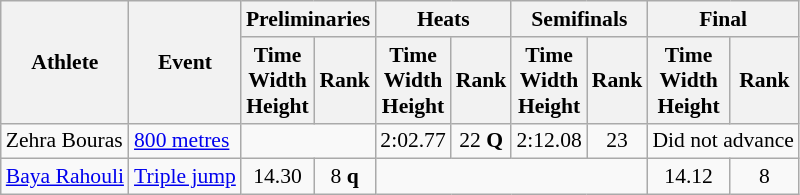<table class=wikitable style="font-size:90%">
<tr>
<th rowspan="2">Athlete</th>
<th rowspan="2">Event</th>
<th colspan="2">Preliminaries</th>
<th colspan="2">Heats</th>
<th colspan="2">Semifinals</th>
<th colspan="2">Final</th>
</tr>
<tr>
<th>Time<br>Width<br>Height</th>
<th>Rank</th>
<th>Time<br>Width<br>Height</th>
<th>Rank</th>
<th>Time<br>Width<br>Height</th>
<th>Rank</th>
<th>Time<br>Width<br>Height</th>
<th>Rank</th>
</tr>
<tr>
<td>Zehra Bouras</td>
<td><a href='#'>800 metres</a></td>
<td colspan= 2></td>
<td align=center>2:02.77</td>
<td align=center>22 <strong>Q</strong></td>
<td align=center>2:12.08</td>
<td align=center>23</td>
<td colspan="2" align=center>Did not advance</td>
</tr>
<tr>
<td><a href='#'>Baya Rahouli</a></td>
<td><a href='#'>Triple jump</a></td>
<td align=center>14.30</td>
<td align=center>8 <strong>q</strong></td>
<td colspan= 4></td>
<td align=center>14.12</td>
<td align=center>8</td>
</tr>
</table>
